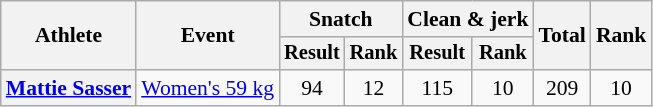<table class="wikitable plainrowheaders" style="font-size:90%">
<tr>
<th scope="col" rowspan="2">Athlete</th>
<th scope="col" rowspan="2">Event</th>
<th scope="colgroup" colspan="2">Snatch</th>
<th scope="colgroup" colspan="2">Clean & jerk</th>
<th scope="col" rowspan="2">Total</th>
<th scope="col" rowspan="2">Rank</th>
</tr>
<tr style="font-size:95%">
<th scope="col">Result</th>
<th scope="col">Rank</th>
<th scope="col">Result</th>
<th scope="col">Rank</th>
</tr>
<tr style="text-align:center">
<th scope="row" style="text-align:left"><a href='#'>Mattie Sasser</a></th>
<td style="text-align:left"><a href='#'>Women's 59 kg</a></td>
<td>94</td>
<td>12</td>
<td>115</td>
<td>10</td>
<td>209</td>
<td>10</td>
</tr>
</table>
